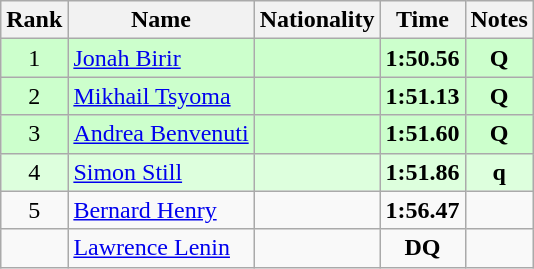<table class="wikitable sortable" style="text-align:center">
<tr>
<th>Rank</th>
<th>Name</th>
<th>Nationality</th>
<th>Time</th>
<th>Notes</th>
</tr>
<tr bgcolor=ccffcc>
<td>1</td>
<td align=left><a href='#'>Jonah Birir</a></td>
<td align=left></td>
<td><strong>1:50.56</strong></td>
<td><strong>Q</strong></td>
</tr>
<tr bgcolor=ccffcc>
<td>2</td>
<td align=left><a href='#'>Mikhail Tsyoma</a></td>
<td align=left></td>
<td><strong>1:51.13</strong></td>
<td><strong>Q</strong></td>
</tr>
<tr bgcolor=ccffcc>
<td>3</td>
<td align=left><a href='#'>Andrea Benvenuti</a></td>
<td align=left></td>
<td><strong>1:51.60</strong></td>
<td><strong>Q</strong></td>
</tr>
<tr bgcolor=ddffdd>
<td>4</td>
<td align=left><a href='#'>Simon Still</a></td>
<td align=left></td>
<td><strong>1:51.86</strong></td>
<td><strong>q</strong></td>
</tr>
<tr>
<td>5</td>
<td align=left><a href='#'>Bernard Henry</a></td>
<td align=left></td>
<td><strong>1:56.47</strong></td>
<td></td>
</tr>
<tr>
<td></td>
<td align=left><a href='#'>Lawrence Lenin</a></td>
<td align=left></td>
<td><strong>DQ</strong></td>
<td></td>
</tr>
</table>
